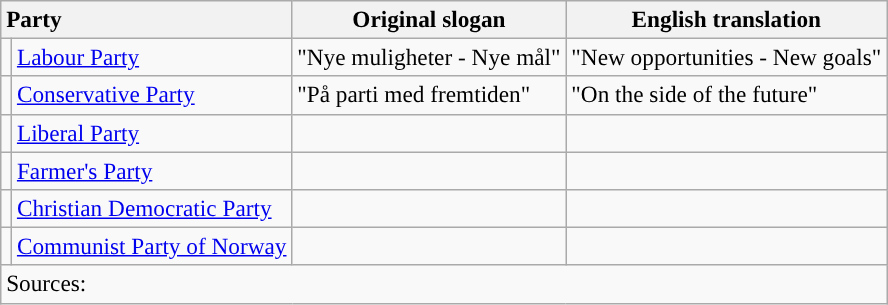<table class="wikitable" style="font-size:97%; text-align:left">
<tr>
<th colspan="2" style="text-align:left;">Party</th>
<th>Original slogan</th>
<th>English translation</th>
</tr>
<tr>
<td style="background:"></td>
<td><a href='#'>Labour Party</a></td>
<td>"Nye muligheter - Nye mål"</td>
<td>"New opportunities - New goals"</td>
</tr>
<tr>
<td style="background:"></td>
<td><a href='#'>Conservative Party</a></td>
<td>"På parti med fremtiden"</td>
<td>"On the side of the future"</td>
</tr>
<tr>
<td style="background:"></td>
<td><a href='#'>Liberal Party</a></td>
<td></td>
<td></td>
</tr>
<tr>
<td style="background:"></td>
<td><a href='#'>Farmer's Party</a></td>
<td></td>
<td></td>
</tr>
<tr>
<td style="background:"></td>
<td><a href='#'>Christian Democratic Party</a></td>
<td></td>
<td></td>
</tr>
<tr>
<td style="background:"></td>
<td><a href='#'>Communist Party of Norway</a></td>
<td></td>
<td></td>
</tr>
<tr>
<td colspan="4">Sources: </td>
</tr>
</table>
